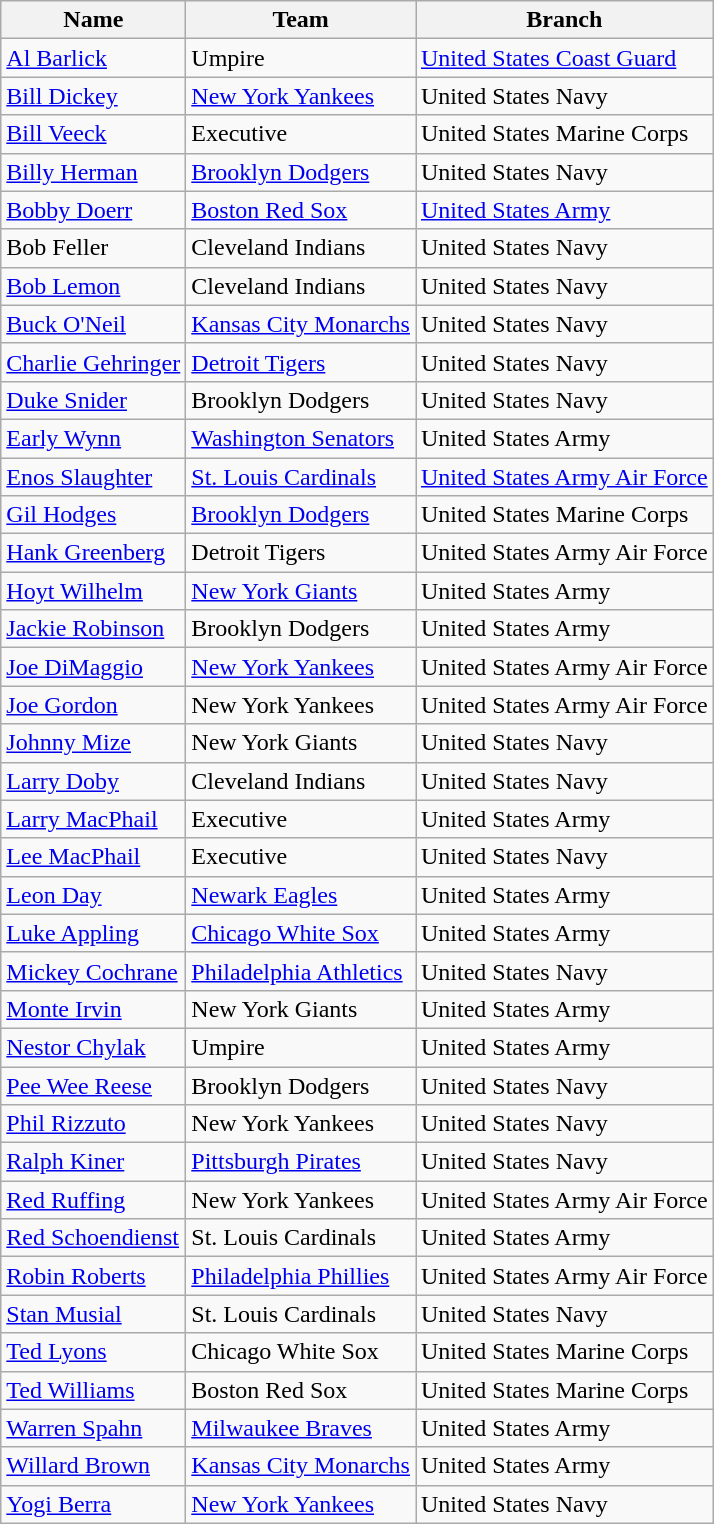<table class="wikitable sortable" style="margin-left: auto; margin-right: auto; border: none;">
<tr>
<th>Name</th>
<th>Team</th>
<th>Branch</th>
</tr>
<tr>
<td><a href='#'>Al Barlick</a></td>
<td>Umpire</td>
<td><a href='#'>United States Coast Guard</a></td>
</tr>
<tr>
<td><a href='#'>Bill Dickey</a></td>
<td><a href='#'>New York Yankees</a></td>
<td>United States Navy</td>
</tr>
<tr>
<td><a href='#'>Bill Veeck</a></td>
<td>Executive</td>
<td>United States Marine Corps</td>
</tr>
<tr>
<td><a href='#'>Billy Herman</a></td>
<td><a href='#'>Brooklyn Dodgers</a></td>
<td>United States Navy</td>
</tr>
<tr>
<td><a href='#'>Bobby Doerr</a></td>
<td><a href='#'>Boston Red Sox</a></td>
<td><a href='#'>United States Army</a></td>
</tr>
<tr>
<td>Bob Feller</td>
<td>Cleveland Indians</td>
<td>United States Navy</td>
</tr>
<tr>
<td><a href='#'>Bob Lemon</a></td>
<td>Cleveland Indians</td>
<td>United States Navy</td>
</tr>
<tr>
<td><a href='#'>Buck O'Neil</a></td>
<td><a href='#'>Kansas City Monarchs</a></td>
<td>United States Navy</td>
</tr>
<tr>
<td><a href='#'>Charlie Gehringer</a></td>
<td><a href='#'>Detroit Tigers</a></td>
<td>United States Navy</td>
</tr>
<tr>
<td><a href='#'>Duke Snider</a></td>
<td>Brooklyn Dodgers</td>
<td>United States Navy</td>
</tr>
<tr>
<td><a href='#'>Early Wynn</a></td>
<td><a href='#'>Washington Senators</a></td>
<td>United States Army</td>
</tr>
<tr>
<td><a href='#'>Enos Slaughter</a></td>
<td><a href='#'>St. Louis Cardinals</a></td>
<td><a href='#'>United States Army Air Force</a></td>
</tr>
<tr>
<td><a href='#'>Gil Hodges</a></td>
<td><a href='#'>Brooklyn Dodgers</a></td>
<td>United States Marine Corps</td>
</tr>
<tr>
<td><a href='#'>Hank Greenberg</a></td>
<td>Detroit Tigers</td>
<td>United States Army Air Force</td>
</tr>
<tr>
<td><a href='#'>Hoyt Wilhelm</a></td>
<td><a href='#'>New York Giants</a></td>
<td>United States Army</td>
</tr>
<tr>
<td><a href='#'>Jackie Robinson</a></td>
<td>Brooklyn Dodgers</td>
<td>United States Army</td>
</tr>
<tr>
<td><a href='#'>Joe DiMaggio</a></td>
<td><a href='#'>New York Yankees</a></td>
<td>United States Army Air Force</td>
</tr>
<tr>
<td><a href='#'>Joe Gordon</a></td>
<td>New York Yankees</td>
<td>United States Army Air Force</td>
</tr>
<tr>
<td><a href='#'>Johnny Mize</a></td>
<td>New York Giants</td>
<td>United States Navy</td>
</tr>
<tr>
<td><a href='#'>Larry Doby</a></td>
<td>Cleveland Indians</td>
<td>United States Navy</td>
</tr>
<tr>
<td><a href='#'>Larry MacPhail</a></td>
<td>Executive</td>
<td>United States Army</td>
</tr>
<tr>
<td><a href='#'>Lee MacPhail</a></td>
<td>Executive</td>
<td>United States Navy</td>
</tr>
<tr>
<td><a href='#'>Leon Day</a></td>
<td><a href='#'>Newark Eagles</a></td>
<td>United States Army</td>
</tr>
<tr>
<td><a href='#'>Luke Appling</a></td>
<td><a href='#'>Chicago White Sox</a></td>
<td>United States Army</td>
</tr>
<tr>
<td><a href='#'>Mickey Cochrane</a></td>
<td><a href='#'>Philadelphia Athletics</a></td>
<td>United States Navy</td>
</tr>
<tr>
<td><a href='#'>Monte Irvin</a></td>
<td>New York Giants</td>
<td>United States Army</td>
</tr>
<tr>
<td><a href='#'>Nestor Chylak</a></td>
<td>Umpire</td>
<td>United States Army</td>
</tr>
<tr>
<td><a href='#'>Pee Wee Reese</a></td>
<td>Brooklyn Dodgers</td>
<td>United States Navy</td>
</tr>
<tr>
<td><a href='#'>Phil Rizzuto</a></td>
<td>New York Yankees</td>
<td>United States Navy</td>
</tr>
<tr>
<td><a href='#'>Ralph Kiner</a></td>
<td><a href='#'>Pittsburgh Pirates</a></td>
<td>United States Navy</td>
</tr>
<tr>
<td><a href='#'>Red Ruffing</a></td>
<td>New York Yankees</td>
<td>United States Army Air Force</td>
</tr>
<tr>
<td><a href='#'>Red Schoendienst</a></td>
<td>St. Louis Cardinals</td>
<td>United States Army</td>
</tr>
<tr>
<td><a href='#'>Robin Roberts</a></td>
<td><a href='#'>Philadelphia Phillies</a></td>
<td>United States Army Air Force</td>
</tr>
<tr>
<td><a href='#'>Stan Musial</a></td>
<td>St. Louis Cardinals</td>
<td>United States Navy</td>
</tr>
<tr>
<td><a href='#'>Ted Lyons</a></td>
<td>Chicago White Sox</td>
<td>United States Marine Corps</td>
</tr>
<tr>
<td><a href='#'>Ted Williams</a></td>
<td>Boston Red Sox</td>
<td>United States Marine Corps</td>
</tr>
<tr>
<td><a href='#'>Warren Spahn</a></td>
<td><a href='#'>Milwaukee Braves</a></td>
<td>United States Army</td>
</tr>
<tr>
<td><a href='#'>Willard Brown</a></td>
<td><a href='#'>Kansas City Monarchs</a></td>
<td>United States Army</td>
</tr>
<tr>
<td><a href='#'>Yogi Berra</a></td>
<td><a href='#'>New York Yankees</a></td>
<td>United States Navy</td>
</tr>
</table>
